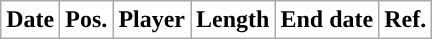<table class="wikitable plainrowheaders sortable">
<tr>
<th style="background-color:#FFFFFF; color:#000000; ">Date</th>
<th style="background-color:#FFFFFF; color:#000000; ">Pos.</th>
<th style="background-color:#FFFFFF; color:#000000; ">Player</th>
<th style="background-color:#FFFFFF; color:#000000; ">Length</th>
<th style="background-color:#FFFFFF; color:#000000; ">End date</th>
<th style="background-color:#FFFFFF; color:#000000; ">Ref.</th>
</tr>
</table>
